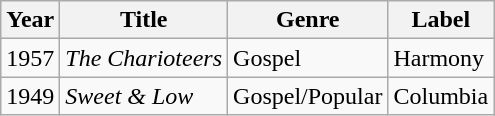<table class="wikitable">
<tr>
<th>Year</th>
<th>Title</th>
<th>Genre</th>
<th>Label</th>
</tr>
<tr>
<td>1957</td>
<td><em>The Charioteers</em></td>
<td>Gospel</td>
<td>Harmony</td>
</tr>
<tr>
<td>1949</td>
<td><em>Sweet & Low</em></td>
<td>Gospel/Popular</td>
<td>Columbia</td>
</tr>
</table>
